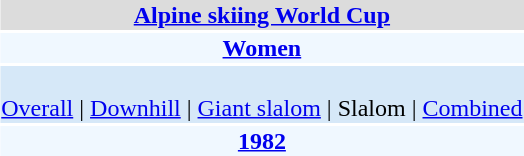<table align="right" class="toccolours" style="margin: 0 0 1em 1em;">
<tr>
<td colspan="2" align=center bgcolor=Gainsboro><strong><a href='#'>Alpine skiing World Cup</a></strong></td>
</tr>
<tr>
<td colspan="2" align=center bgcolor=AliceBlue><strong><a href='#'>Women</a></strong></td>
</tr>
<tr>
<td colspan="2" align=center bgcolor=D6E8F8><br><a href='#'>Overall</a> | 
<a href='#'>Downhill</a> | 
<a href='#'>Giant slalom</a> | 
Slalom | 
<a href='#'>Combined</a></td>
</tr>
<tr>
<td colspan="2" align=center bgcolor=AliceBlue><strong><a href='#'>1982</a></strong></td>
</tr>
</table>
